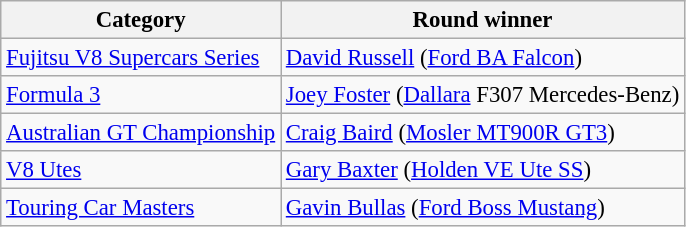<table class="wikitable" style="font-size: 95%;">
<tr>
<th>Category</th>
<th>Round winner</th>
</tr>
<tr>
<td><a href='#'>Fujitsu V8 Supercars Series</a></td>
<td><a href='#'>David Russell</a> (<a href='#'>Ford BA Falcon</a>)</td>
</tr>
<tr>
<td><a href='#'>Formula 3</a></td>
<td><a href='#'>Joey Foster</a> (<a href='#'>Dallara</a> F307 Mercedes-Benz)</td>
</tr>
<tr>
<td><a href='#'>Australian GT Championship</a></td>
<td><a href='#'>Craig Baird</a> (<a href='#'>Mosler MT900R GT3</a>)</td>
</tr>
<tr>
<td><a href='#'>V8 Utes</a></td>
<td><a href='#'>Gary Baxter</a> (<a href='#'>Holden VE Ute SS</a>)</td>
</tr>
<tr>
<td><a href='#'>Touring Car Masters</a></td>
<td><a href='#'>Gavin Bullas</a> (<a href='#'>Ford Boss Mustang</a>)</td>
</tr>
</table>
